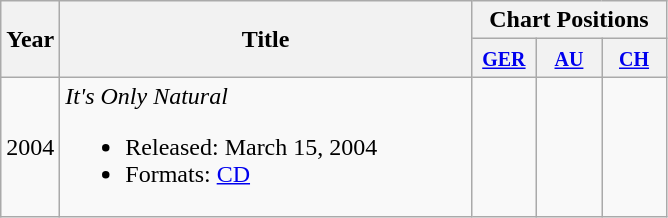<table class="wikitable">
<tr>
<th style="width:2px;;" rowspan="2"><strong>Year</strong></th>
<th style="width:267px;" rowspan="2"><strong>Title</strong></th>
<th colspan="5"><strong>Chart Positions</strong></th>
</tr>
<tr>
<th style="width:36px;"><small><a href='#'>GER</a></small></th>
<th style="width:36px;"><small><a href='#'>AU</a></small></th>
<th style="width:36px;"><small><a href='#'>CH</a></small></th>
</tr>
<tr>
<td>2004</td>
<td><em>It's Only Natural</em><br><ul><li>Released: March 15, 2004</li><li>Formats:  <a href='#'>CD</a></li></ul></td>
<td></td>
<td></td>
<td></td>
</tr>
</table>
